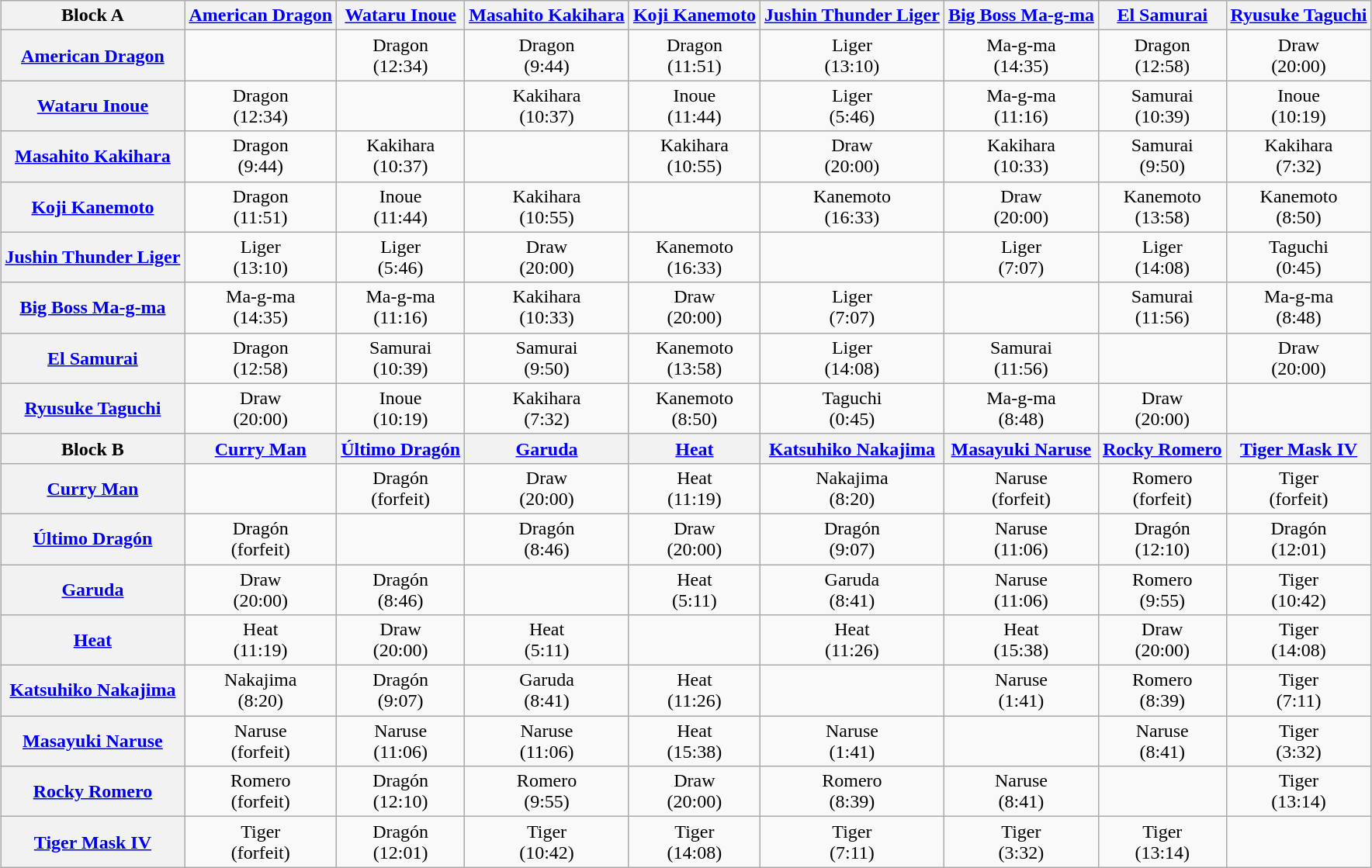<table class="wikitable" style="margin: 1em auto 1em auto">
<tr align="center">
<th>Block A</th>
<th><a href='#'>American Dragon</a></th>
<th><a href='#'>Wataru Inoue</a></th>
<th><a href='#'>Masahito Kakihara</a></th>
<th><a href='#'>Koji Kanemoto</a></th>
<th><a href='#'>Jushin Thunder Liger</a></th>
<th><a href='#'>Big Boss Ma-g-ma</a></th>
<th><a href='#'>El Samurai</a></th>
<th><a href='#'>Ryusuke Taguchi</a></th>
</tr>
<tr align="center">
<th><a href='#'>American Dragon</a></th>
<td></td>
<td>Dragon<br>(12:34)</td>
<td>Dragon<br>(9:44)</td>
<td>Dragon<br>(11:51)</td>
<td>Liger<br>(13:10)</td>
<td>Ma-g-ma<br>(14:35)</td>
<td>Dragon<br>(12:58)</td>
<td>Draw<br>(20:00)</td>
</tr>
<tr align="center">
<th><a href='#'>Wataru Inoue</a></th>
<td>Dragon<br>(12:34)</td>
<td></td>
<td>Kakihara<br>(10:37)</td>
<td>Inoue<br>(11:44)</td>
<td>Liger<br>(5:46)</td>
<td>Ma-g-ma<br>(11:16)</td>
<td>Samurai<br>(10:39)</td>
<td>Inoue<br>(10:19)</td>
</tr>
<tr align="center">
<th><a href='#'>Masahito Kakihara</a></th>
<td>Dragon<br>(9:44)</td>
<td>Kakihara<br>(10:37)</td>
<td></td>
<td>Kakihara<br>(10:55)</td>
<td>Draw<br>(20:00)</td>
<td>Kakihara<br>(10:33)</td>
<td>Samurai<br>(9:50)</td>
<td>Kakihara<br>(7:32)</td>
</tr>
<tr align="center">
<th><a href='#'>Koji Kanemoto</a></th>
<td>Dragon<br>(11:51)</td>
<td>Inoue<br>(11:44)</td>
<td>Kakihara<br>(10:55)</td>
<td></td>
<td>Kanemoto<br>(16:33)</td>
<td>Draw<br>(20:00)</td>
<td>Kanemoto<br>(13:58)</td>
<td>Kanemoto<br>(8:50)</td>
</tr>
<tr align="center">
<th><a href='#'>Jushin Thunder Liger</a></th>
<td>Liger<br>(13:10)</td>
<td>Liger<br>(5:46)</td>
<td>Draw<br>(20:00)</td>
<td>Kanemoto<br>(16:33)</td>
<td></td>
<td>Liger<br>(7:07)</td>
<td>Liger<br>(14:08)</td>
<td>Taguchi<br>(0:45)</td>
</tr>
<tr align="center">
<th><a href='#'>Big Boss Ma-g-ma</a></th>
<td>Ma-g-ma<br>(14:35)</td>
<td>Ma-g-ma<br>(11:16)</td>
<td>Kakihara<br>(10:33)</td>
<td>Draw<br>(20:00)</td>
<td>Liger<br>(7:07)</td>
<td></td>
<td>Samurai<br>(11:56)</td>
<td>Ma-g-ma<br>(8:48)</td>
</tr>
<tr align="center">
<th><a href='#'>El Samurai</a></th>
<td>Dragon<br>(12:58)</td>
<td>Samurai<br>(10:39)</td>
<td>Samurai<br>(9:50)</td>
<td>Kanemoto<br>(13:58)</td>
<td>Liger<br>(14:08)</td>
<td>Samurai<br>(11:56)</td>
<td></td>
<td>Draw<br>(20:00)</td>
</tr>
<tr align="center">
<th><a href='#'>Ryusuke Taguchi</a></th>
<td>Draw<br>(20:00)</td>
<td>Inoue<br>(10:19)</td>
<td>Kakihara<br>(7:32)</td>
<td>Kanemoto<br>(8:50)</td>
<td>Taguchi<br>(0:45)</td>
<td>Ma-g-ma<br>(8:48)</td>
<td>Draw<br>(20:00)</td>
<td></td>
</tr>
<tr align="center">
<th>Block B</th>
<th><a href='#'>Curry Man</a></th>
<th><a href='#'>Último Dragón</a></th>
<th><a href='#'>Garuda</a></th>
<th><a href='#'>Heat</a></th>
<th><a href='#'>Katsuhiko Nakajima</a></th>
<th><a href='#'>Masayuki Naruse</a></th>
<th><a href='#'>Rocky Romero</a></th>
<th><a href='#'>Tiger Mask IV</a></th>
</tr>
<tr align="center">
<th><a href='#'>Curry Man</a></th>
<td></td>
<td>Dragón<br>(forfeit)</td>
<td>Draw<br>(20:00)</td>
<td>Heat<br>(11:19)</td>
<td>Nakajima<br>(8:20)</td>
<td>Naruse<br>(forfeit)</td>
<td>Romero<br>(forfeit)</td>
<td>Tiger<br>(forfeit)</td>
</tr>
<tr align="center">
<th><a href='#'>Último Dragón</a></th>
<td>Dragón<br>(forfeit)</td>
<td></td>
<td>Dragón<br>(8:46)</td>
<td>Draw<br>(20:00)</td>
<td>Dragón<br>(9:07)</td>
<td>Naruse<br>(11:06)</td>
<td>Dragón<br>(12:10)</td>
<td>Dragón<br>(12:01)</td>
</tr>
<tr align="center">
<th><a href='#'>Garuda</a></th>
<td>Draw<br>(20:00)</td>
<td>Dragón<br>(8:46)</td>
<td></td>
<td>Heat<br>(5:11)</td>
<td>Garuda<br>(8:41)</td>
<td>Naruse<br>(11:06)</td>
<td>Romero<br>(9:55)</td>
<td>Tiger<br>(10:42)</td>
</tr>
<tr align="center">
<th><a href='#'>Heat</a></th>
<td>Heat<br>(11:19)</td>
<td>Draw<br>(20:00)</td>
<td>Heat<br>(5:11)</td>
<td></td>
<td>Heat<br>(11:26)</td>
<td>Heat<br>(15:38)</td>
<td>Draw<br>(20:00)</td>
<td>Tiger<br>(14:08)</td>
</tr>
<tr align="center">
<th><a href='#'>Katsuhiko Nakajima</a></th>
<td>Nakajima<br>(8:20)</td>
<td>Dragón<br>(9:07)</td>
<td>Garuda<br>(8:41)</td>
<td>Heat<br>(11:26)</td>
<td></td>
<td>Naruse<br>(1:41)</td>
<td>Romero<br>(8:39)</td>
<td>Tiger<br>(7:11)</td>
</tr>
<tr align="center">
<th><a href='#'>Masayuki Naruse</a></th>
<td>Naruse<br>(forfeit)</td>
<td>Naruse<br>(11:06)</td>
<td>Naruse<br>(11:06)</td>
<td>Heat<br>(15:38)</td>
<td>Naruse<br>(1:41)</td>
<td></td>
<td>Naruse<br>(8:41)</td>
<td>Tiger<br>(3:32)</td>
</tr>
<tr align="center">
<th><a href='#'>Rocky Romero</a></th>
<td>Romero<br>(forfeit)</td>
<td>Dragón<br>(12:10)</td>
<td>Romero<br>(9:55)</td>
<td>Draw<br>(20:00)</td>
<td>Romero<br>(8:39)</td>
<td>Naruse<br>(8:41)</td>
<td></td>
<td>Tiger<br>(13:14)</td>
</tr>
<tr align="center">
<th><a href='#'>Tiger Mask IV</a></th>
<td>Tiger<br>(forfeit)</td>
<td>Dragón<br>(12:01)</td>
<td>Tiger<br>(10:42)</td>
<td>Tiger<br>(14:08)</td>
<td>Tiger<br>(7:11)</td>
<td>Tiger<br>(3:32)</td>
<td>Tiger<br>(13:14)</td>
<td></td>
</tr>
</table>
